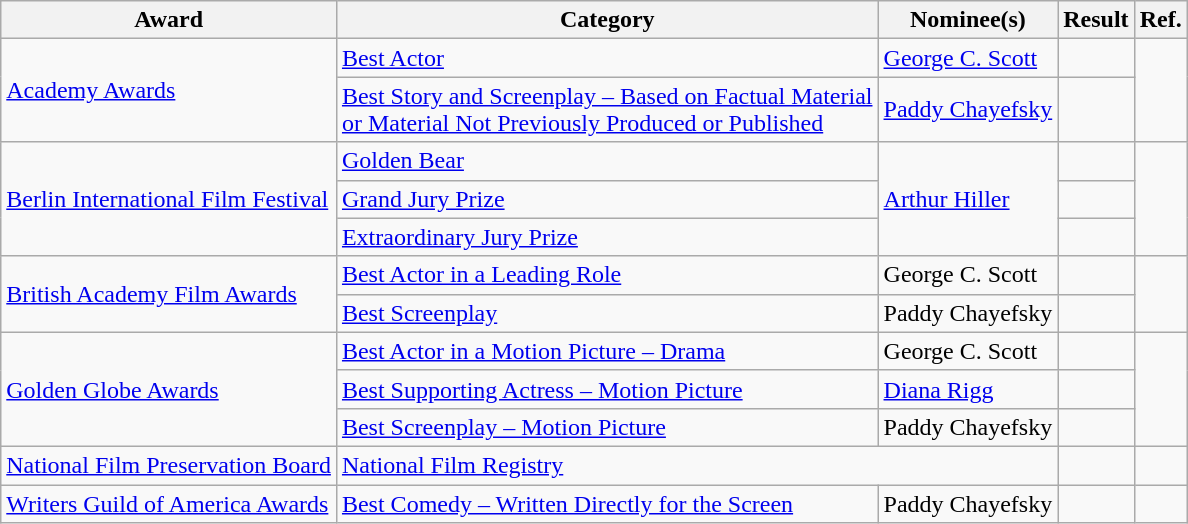<table class="wikitable plainrowheaders">
<tr>
<th>Award</th>
<th>Category</th>
<th>Nominee(s)</th>
<th>Result</th>
<th>Ref.</th>
</tr>
<tr>
<td rowspan="2"><a href='#'>Academy Awards</a></td>
<td><a href='#'>Best Actor</a></td>
<td><a href='#'>George C. Scott</a></td>
<td></td>
<td align="center" rowspan="2"></td>
</tr>
<tr>
<td><a href='#'>Best Story and Screenplay – Based on Factual Material <br> or Material Not Previously Produced or Published</a></td>
<td><a href='#'>Paddy Chayefsky</a></td>
<td></td>
</tr>
<tr>
<td rowspan="3"><a href='#'>Berlin International Film Festival</a></td>
<td><a href='#'>Golden Bear</a></td>
<td rowspan="3"><a href='#'>Arthur Hiller</a></td>
<td></td>
<td align="center" rowspan="3"></td>
</tr>
<tr>
<td><a href='#'>Grand Jury Prize</a></td>
<td></td>
</tr>
<tr>
<td><a href='#'>Extraordinary Jury Prize</a></td>
<td></td>
</tr>
<tr>
<td rowspan="2"><a href='#'>British Academy Film Awards</a></td>
<td><a href='#'>Best Actor in a Leading Role</a></td>
<td>George C. Scott </td>
<td></td>
<td align="center" rowspan="2"></td>
</tr>
<tr>
<td><a href='#'>Best Screenplay</a></td>
<td>Paddy Chayefsky</td>
<td></td>
</tr>
<tr>
<td rowspan="3"><a href='#'>Golden Globe Awards</a></td>
<td><a href='#'>Best Actor in a Motion Picture – Drama</a></td>
<td>George C. Scott</td>
<td></td>
<td align="center" rowspan="3"></td>
</tr>
<tr>
<td><a href='#'>Best Supporting Actress – Motion Picture</a></td>
<td><a href='#'>Diana Rigg</a></td>
<td></td>
</tr>
<tr>
<td><a href='#'>Best Screenplay – Motion Picture</a></td>
<td>Paddy Chayefsky</td>
<td></td>
</tr>
<tr>
<td><a href='#'>National Film Preservation Board</a></td>
<td colspan="2"><a href='#'>National Film Registry</a></td>
<td></td>
<td align="center"></td>
</tr>
<tr>
<td><a href='#'>Writers Guild of America Awards</a></td>
<td><a href='#'>Best Comedy – Written Directly for the Screen</a></td>
<td>Paddy Chayefsky</td>
<td></td>
<td align="center"></td>
</tr>
</table>
